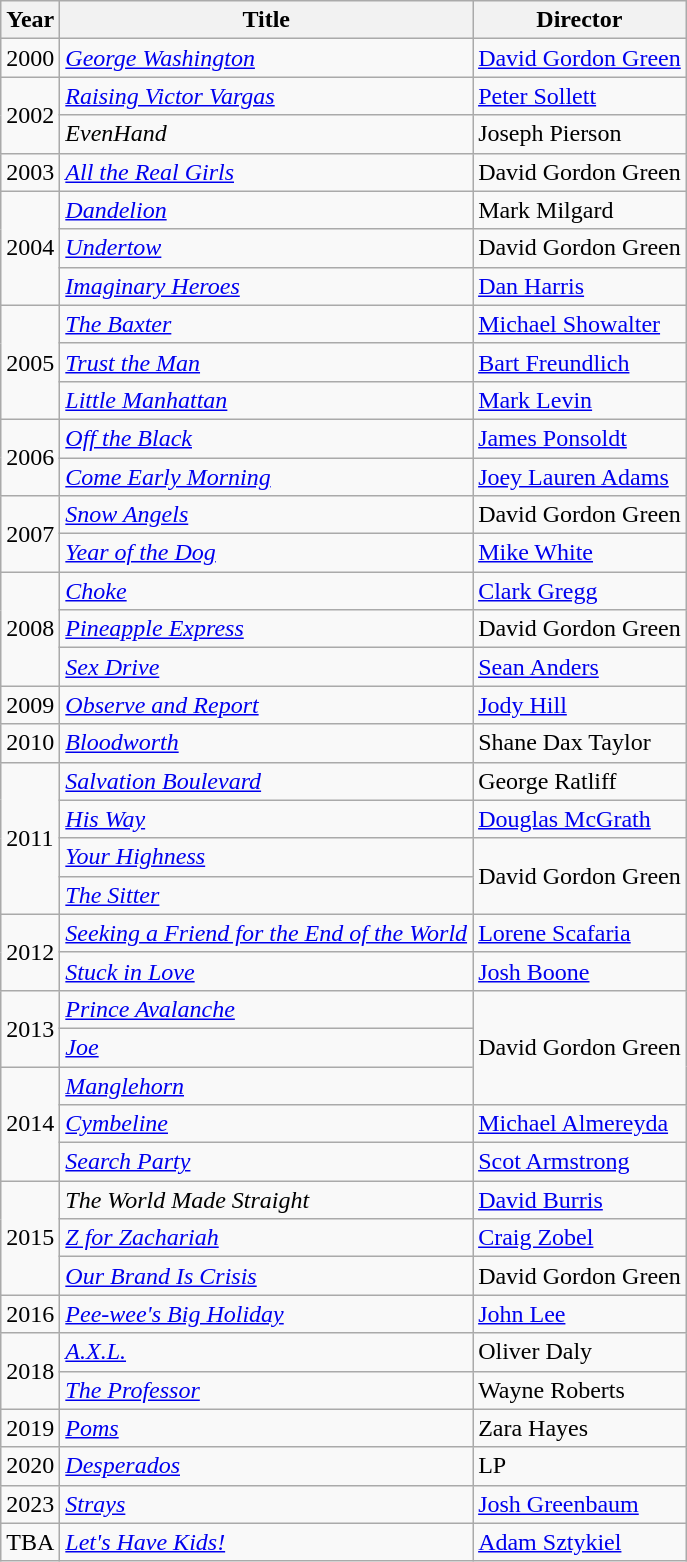<table class="wikitable">
<tr>
<th>Year</th>
<th>Title</th>
<th>Director</th>
</tr>
<tr>
<td>2000</td>
<td><em><a href='#'>George Washington</a></em></td>
<td><a href='#'>David Gordon Green</a></td>
</tr>
<tr>
<td rowspan=2>2002</td>
<td><em><a href='#'>Raising Victor Vargas</a></em></td>
<td><a href='#'>Peter Sollett</a></td>
</tr>
<tr>
<td><em>EvenHand</em></td>
<td>Joseph Pierson</td>
</tr>
<tr>
<td>2003</td>
<td><em><a href='#'>All the Real Girls</a></em></td>
<td>David Gordon Green</td>
</tr>
<tr>
<td rowspan=3>2004</td>
<td><em><a href='#'>Dandelion</a></em></td>
<td>Mark Milgard</td>
</tr>
<tr>
<td><em><a href='#'>Undertow</a></em></td>
<td>David Gordon Green</td>
</tr>
<tr>
<td><em><a href='#'>Imaginary Heroes</a></em></td>
<td><a href='#'>Dan Harris</a></td>
</tr>
<tr>
<td rowspan=3>2005</td>
<td><em><a href='#'>The Baxter</a></em></td>
<td><a href='#'>Michael Showalter</a></td>
</tr>
<tr>
<td><em><a href='#'>Trust the Man</a></em></td>
<td><a href='#'>Bart Freundlich</a></td>
</tr>
<tr>
<td><em><a href='#'>Little Manhattan</a></em></td>
<td><a href='#'>Mark Levin</a></td>
</tr>
<tr>
<td rowspan=2>2006</td>
<td><em><a href='#'>Off the Black</a></em></td>
<td><a href='#'>James Ponsoldt</a></td>
</tr>
<tr>
<td><em><a href='#'>Come Early Morning</a></em></td>
<td><a href='#'>Joey Lauren Adams</a></td>
</tr>
<tr>
<td rowspan=2>2007</td>
<td><em><a href='#'>Snow Angels</a></em></td>
<td>David Gordon Green</td>
</tr>
<tr>
<td><em><a href='#'>Year of the Dog</a></em></td>
<td><a href='#'>Mike White</a></td>
</tr>
<tr>
<td rowspan=3>2008</td>
<td><em><a href='#'>Choke</a></em></td>
<td><a href='#'>Clark Gregg</a></td>
</tr>
<tr>
<td><em><a href='#'>Pineapple Express</a></em></td>
<td>David Gordon Green</td>
</tr>
<tr>
<td><em><a href='#'>Sex Drive</a></em></td>
<td><a href='#'>Sean Anders</a></td>
</tr>
<tr>
<td>2009</td>
<td><em><a href='#'>Observe and Report</a></em></td>
<td><a href='#'>Jody Hill</a></td>
</tr>
<tr>
<td>2010</td>
<td><em><a href='#'>Bloodworth</a></em></td>
<td>Shane Dax Taylor</td>
</tr>
<tr>
<td rowspan=4>2011</td>
<td><em><a href='#'>Salvation Boulevard</a></em></td>
<td>George Ratliff</td>
</tr>
<tr>
<td><em><a href='#'>His Way</a></em></td>
<td><a href='#'>Douglas McGrath</a></td>
</tr>
<tr>
<td><em><a href='#'>Your Highness</a></em></td>
<td rowspan=2>David Gordon Green</td>
</tr>
<tr>
<td><em><a href='#'>The Sitter</a></em></td>
</tr>
<tr>
<td rowspan=2>2012</td>
<td><em><a href='#'>Seeking a Friend for the End of the World</a></em></td>
<td><a href='#'>Lorene Scafaria</a></td>
</tr>
<tr>
<td><em><a href='#'>Stuck in Love</a></em></td>
<td><a href='#'>Josh Boone</a></td>
</tr>
<tr>
<td rowspan=2>2013</td>
<td><em><a href='#'>Prince Avalanche</a></em></td>
<td rowspan=3>David Gordon Green</td>
</tr>
<tr>
<td><em><a href='#'>Joe</a></em></td>
</tr>
<tr>
<td rowspan=3>2014</td>
<td><em><a href='#'>Manglehorn</a></em></td>
</tr>
<tr>
<td><em><a href='#'>Cymbeline</a></em></td>
<td><a href='#'>Michael Almereyda</a></td>
</tr>
<tr>
<td><em><a href='#'>Search Party</a></em></td>
<td><a href='#'>Scot Armstrong</a></td>
</tr>
<tr>
<td rowspan=3>2015</td>
<td><em>The World Made Straight</em></td>
<td><a href='#'>David Burris</a></td>
</tr>
<tr>
<td><em><a href='#'>Z for Zachariah</a></em></td>
<td><a href='#'>Craig Zobel</a></td>
</tr>
<tr>
<td><em><a href='#'>Our Brand Is Crisis</a></em></td>
<td>David Gordon Green</td>
</tr>
<tr>
<td>2016</td>
<td><em><a href='#'>Pee-wee's Big Holiday</a></em></td>
<td><a href='#'>John Lee</a></td>
</tr>
<tr>
<td rowspan=2>2018</td>
<td><em><a href='#'>A.X.L.</a></em></td>
<td>Oliver Daly</td>
</tr>
<tr>
<td><em><a href='#'>The Professor</a></em></td>
<td>Wayne Roberts</td>
</tr>
<tr>
<td>2019</td>
<td><em><a href='#'>Poms</a></em></td>
<td>Zara Hayes</td>
</tr>
<tr>
<td>2020</td>
<td><em><a href='#'>Desperados</a></em></td>
<td>LP</td>
</tr>
<tr>
<td>2023</td>
<td><em><a href='#'>Strays</a></em></td>
<td><a href='#'>Josh Greenbaum</a></td>
</tr>
<tr>
<td>TBA</td>
<td><em><a href='#'>Let's Have Kids!</a></em></td>
<td><a href='#'>Adam Sztykiel</a></td>
</tr>
</table>
